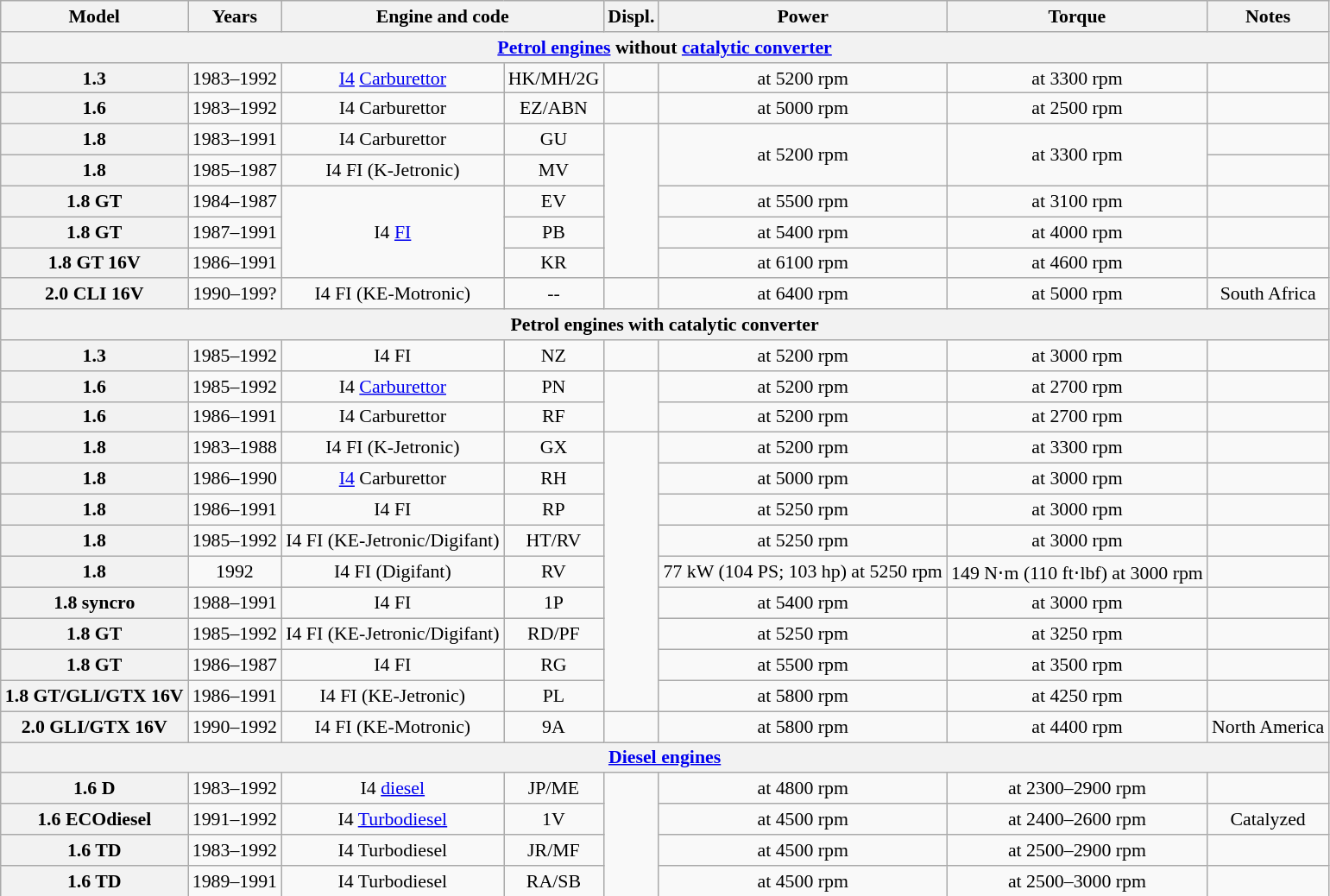<table class="wikitable" style="text-align:center; font-size:91%;">
<tr>
<th>Model</th>
<th>Years</th>
<th colspan="2">Engine and code</th>
<th>Displ.</th>
<th>Power</th>
<th>Torque</th>
<th>Notes</th>
</tr>
<tr>
<th colspan="8"><a href='#'>Petrol engines</a> without <a href='#'>catalytic converter</a></th>
</tr>
<tr>
<th>1.3</th>
<td>1983–1992</td>
<td><a href='#'>I4</a> <a href='#'>Carburettor</a></td>
<td>HK/MH/2G</td>
<td></td>
<td> at 5200 rpm</td>
<td> at 3300 rpm</td>
<td></td>
</tr>
<tr>
<th>1.6</th>
<td>1983–1992</td>
<td>I4 Carburettor</td>
<td>EZ/ABN</td>
<td></td>
<td> at 5000 rpm</td>
<td> at 2500 rpm</td>
<td></td>
</tr>
<tr>
<th>1.8</th>
<td>1983–1991</td>
<td>I4 Carburettor</td>
<td>GU</td>
<td rowspan="5"></td>
<td rowspan="2"> at 5200 rpm</td>
<td rowspan="2"> at 3300 rpm</td>
<td></td>
</tr>
<tr>
<th>1.8</th>
<td>1985–1987</td>
<td>I4 FI (K-Jetronic)</td>
<td>MV</td>
</tr>
<tr>
<th>1.8 GT</th>
<td>1984–1987</td>
<td rowspan="3">I4 <a href='#'>FI</a></td>
<td>EV</td>
<td> at 5500 rpm</td>
<td> at 3100 rpm</td>
<td></td>
</tr>
<tr>
<th>1.8 GT</th>
<td>1987–1991</td>
<td>PB</td>
<td> at 5400 rpm</td>
<td> at 4000 rpm</td>
<td></td>
</tr>
<tr>
<th>1.8 GT 16V</th>
<td>1986–1991</td>
<td>KR</td>
<td> at 6100 rpm</td>
<td> at 4600 rpm</td>
<td></td>
</tr>
<tr>
<th>2.0 CLI 16V</th>
<td>1990–199?</td>
<td>I4 FI (KE-Motronic)</td>
<td>--</td>
<td></td>
<td> at 6400 rpm</td>
<td> at 5000 rpm</td>
<td>South Africa</td>
</tr>
<tr>
<th colspan="8">Petrol engines with catalytic converter</th>
</tr>
<tr>
<th>1.3</th>
<td>1985–1992</td>
<td>I4 FI</td>
<td>NZ</td>
<td></td>
<td> at 5200 rpm</td>
<td> at 3000 rpm</td>
<td></td>
</tr>
<tr>
<th>1.6</th>
<td>1985–1992</td>
<td>I4 <a href='#'>Carburettor</a></td>
<td>PN</td>
<td rowspan="2"></td>
<td> at 5200 rpm</td>
<td> at 2700 rpm</td>
<td></td>
</tr>
<tr>
<th>1.6</th>
<td>1986–1991</td>
<td>I4 Carburettor</td>
<td>RF</td>
<td> at 5200 rpm</td>
<td> at 2700 rpm</td>
<td></td>
</tr>
<tr>
<th>1.8</th>
<td>1983–1988</td>
<td>I4 FI (K-Jetronic)</td>
<td>GX</td>
<td rowspan="9"></td>
<td> at 5200 rpm</td>
<td> at 3300 rpm</td>
<td></td>
</tr>
<tr>
<th>1.8</th>
<td>1986–1990</td>
<td><a href='#'>I4</a> Carburettor</td>
<td>RH</td>
<td> at 5000 rpm</td>
<td> at 3000 rpm</td>
<td></td>
</tr>
<tr>
<th>1.8</th>
<td>1986–1991</td>
<td>I4 FI</td>
<td>RP</td>
<td> at 5250 rpm</td>
<td> at 3000 rpm</td>
<td></td>
</tr>
<tr>
<th>1.8</th>
<td>1985–1992</td>
<td>I4 FI (KE-Jetronic/Digifant)</td>
<td>HT/RV</td>
<td> at 5250 rpm</td>
<td> at 3000 rpm</td>
<td></td>
</tr>
<tr>
<th>1.8</th>
<td>1992</td>
<td>I4 FI (Digifant)</td>
<td>RV</td>
<td>77 kW (104 PS; 103 hp) at 5250 rpm</td>
<td>149 N⋅m (110 ft⋅lbf) at 3000 rpm</td>
<td></td>
</tr>
<tr>
<th>1.8 syncro</th>
<td>1988–1991</td>
<td>I4 FI</td>
<td>1P</td>
<td> at 5400 rpm</td>
<td> at 3000 rpm</td>
<td></td>
</tr>
<tr>
<th>1.8 GT</th>
<td>1985–1992</td>
<td>I4 FI (KE-Jetronic/Digifant)</td>
<td>RD/PF</td>
<td> at 5250 rpm</td>
<td> at 3250 rpm</td>
<td></td>
</tr>
<tr>
<th>1.8 GT</th>
<td>1986–1987</td>
<td>I4 FI</td>
<td>RG</td>
<td> at 5500 rpm</td>
<td> at 3500 rpm</td>
<td></td>
</tr>
<tr>
<th>1.8 GT/GLI/GTX 16V</th>
<td>1986–1991</td>
<td>I4 FI (KE-Jetronic)</td>
<td>PL</td>
<td> at 5800 rpm</td>
<td> at 4250 rpm</td>
<td></td>
</tr>
<tr>
<th>2.0 GLI/GTX 16V</th>
<td>1990–1992</td>
<td>I4 FI (KE-Motronic)</td>
<td>9A</td>
<td></td>
<td> at 5800 rpm</td>
<td> at 4400 rpm</td>
<td>North America</td>
</tr>
<tr>
<th colspan="8"><a href='#'>Diesel engines</a></th>
</tr>
<tr>
<th>1.6 D</th>
<td>1983–1992</td>
<td>I4 <a href='#'>diesel</a></td>
<td>JP/ME</td>
<td rowspan = "4"></td>
<td> at 4800 rpm</td>
<td> at 2300–2900 rpm</td>
<td></td>
</tr>
<tr>
<th>1.6 ECOdiesel</th>
<td>1991–1992</td>
<td>I4 <a href='#'>Turbodiesel</a></td>
<td>1V</td>
<td> at 4500 rpm</td>
<td> at 2400–2600 rpm</td>
<td>Catalyzed</td>
</tr>
<tr>
<th>1.6 TD</th>
<td>1983–1992</td>
<td>I4 Turbodiesel</td>
<td>JR/MF</td>
<td> at 4500 rpm</td>
<td> at 2500–2900 rpm</td>
<td></td>
</tr>
<tr>
<th>1.6 TD</th>
<td>1989–1991</td>
<td>I4 Turbodiesel</td>
<td>RA/SB</td>
<td> at 4500 rpm</td>
<td> at 2500–3000 rpm</td>
<td></td>
</tr>
</table>
